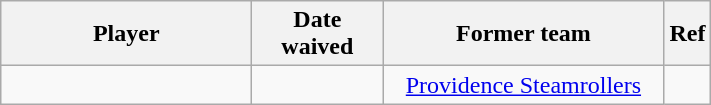<table class="wikitable sortable" style="text-align:center">
<tr>
<th style="width:160px">Player</th>
<th style="width:80px">Date waived</th>
<th style="width:180px">Former team</th>
<th class="unsortable">Ref</th>
</tr>
<tr>
<td align=left></td>
<td style="text-align:center"></td>
<td><a href='#'>Providence Steamrollers</a></td>
<td></td>
</tr>
</table>
